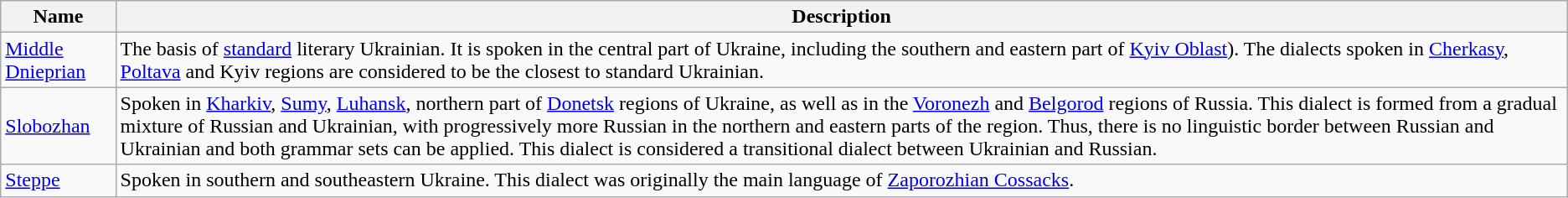<table class="wikitable">
<tr>
<th>Name</th>
<th>Description</th>
</tr>
<tr>
<td><a href='#'>Middle Dnieprian</a></td>
<td>The basis of <a href='#'>standard</a> literary Ukrainian. It is spoken in the central part of Ukraine, including the southern and eastern part of <a href='#'>Kyiv Oblast</a>). The dialects spoken in <a href='#'>Cherkasy</a>, <a href='#'>Poltava</a> and Kyiv regions are considered to be the closest to standard Ukrainian.</td>
</tr>
<tr>
<td><a href='#'>Slobozhan</a></td>
<td>Spoken in <a href='#'>Kharkiv</a>, <a href='#'>Sumy</a>, <a href='#'>Luhansk</a>, northern part of <a href='#'>Donetsk</a> regions of Ukraine, as well as in the <a href='#'>Voronezh</a> and <a href='#'>Belgorod</a> regions of Russia. This dialect is formed from a gradual mixture of Russian and Ukrainian, with progressively more Russian in the northern and eastern parts of the region. Thus, there is no linguistic border between Russian and Ukrainian and both grammar sets can be applied. This dialect is considered a transitional dialect between Ukrainian and Russian.</td>
</tr>
<tr>
<td><a href='#'>Steppe</a></td>
<td>Spoken in southern and southeastern Ukraine. This dialect was originally the main language of <a href='#'>Zaporozhian Cossacks</a>.</td>
</tr>
</table>
